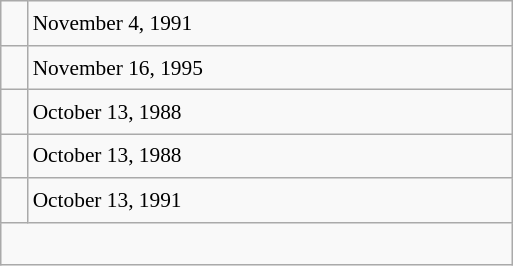<table class="wikitable" style="font-size: 89%; float: left; width: 24em; margin-right: 1em; line-height: 1.6em !important;">
<tr>
<td></td>
<td>November 4, 1991</td>
</tr>
<tr>
<td></td>
<td>November 16, 1995</td>
</tr>
<tr>
<td></td>
<td>October 13, 1988</td>
</tr>
<tr>
<td></td>
<td>October 13, 1988</td>
</tr>
<tr>
<td></td>
<td>October 13, 1991</td>
</tr>
<tr>
<td colspan=2 style="font-size: smaller;"><br></td>
</tr>
</table>
